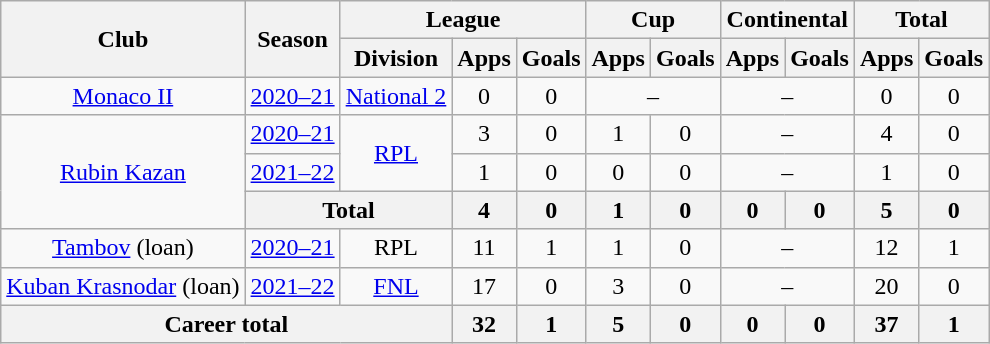<table class="wikitable" style="text-align: center;">
<tr>
<th rowspan=2>Club</th>
<th rowspan=2>Season</th>
<th colspan=3>League</th>
<th colspan=2>Cup</th>
<th colspan=2>Continental</th>
<th colspan=2>Total</th>
</tr>
<tr>
<th>Division</th>
<th>Apps</th>
<th>Goals</th>
<th>Apps</th>
<th>Goals</th>
<th>Apps</th>
<th>Goals</th>
<th>Apps</th>
<th>Goals</th>
</tr>
<tr>
<td><a href='#'>Monaco II</a></td>
<td><a href='#'>2020–21</a></td>
<td><a href='#'>National 2</a></td>
<td>0</td>
<td>0</td>
<td colspan=2>–</td>
<td colspan=2>–</td>
<td>0</td>
<td>0</td>
</tr>
<tr>
<td rowspan="3"><a href='#'>Rubin Kazan</a></td>
<td><a href='#'>2020–21</a></td>
<td rowspan="2"><a href='#'>RPL</a></td>
<td>3</td>
<td>0</td>
<td>1</td>
<td>0</td>
<td colspan=2>–</td>
<td>4</td>
<td>0</td>
</tr>
<tr>
<td><a href='#'>2021–22</a></td>
<td>1</td>
<td>0</td>
<td>0</td>
<td>0</td>
<td colspan=2>–</td>
<td>1</td>
<td>0</td>
</tr>
<tr>
<th colspan=2>Total</th>
<th>4</th>
<th>0</th>
<th>1</th>
<th>0</th>
<th>0</th>
<th>0</th>
<th>5</th>
<th>0</th>
</tr>
<tr>
<td><a href='#'>Tambov</a> (loan)</td>
<td><a href='#'>2020–21</a></td>
<td>RPL</td>
<td>11</td>
<td>1</td>
<td>1</td>
<td>0</td>
<td colspan=2>–</td>
<td>12</td>
<td>1</td>
</tr>
<tr>
<td><a href='#'>Kuban Krasnodar</a> (loan)</td>
<td><a href='#'>2021–22</a></td>
<td><a href='#'>FNL</a></td>
<td>17</td>
<td>0</td>
<td>3</td>
<td>0</td>
<td colspan=2>–</td>
<td>20</td>
<td>0</td>
</tr>
<tr>
<th colspan=3>Career total</th>
<th>32</th>
<th>1</th>
<th>5</th>
<th>0</th>
<th>0</th>
<th>0</th>
<th>37</th>
<th>1</th>
</tr>
</table>
